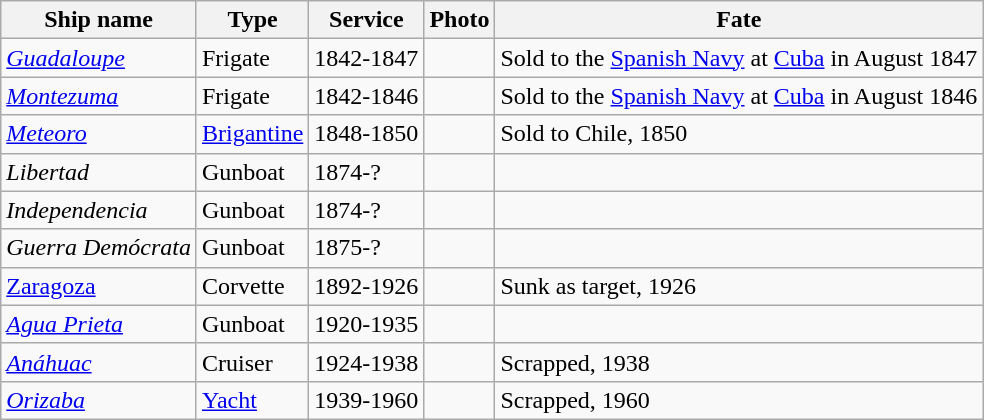<table class="wikitable sortable nowraplinks">
<tr>
<th>Ship name</th>
<th>Type</th>
<th>Service</th>
<th>Photo</th>
<th>Fate</th>
</tr>
<tr>
<td><em><a href='#'>Guadaloupe</a></em></td>
<td>Frigate</td>
<td>1842-1847</td>
<td></td>
<td>Sold to the <a href='#'>Spanish Navy</a> at <a href='#'>Cuba</a> in August 1847</td>
</tr>
<tr>
<td><a href='#'><em>Montezuma</em></a></td>
<td>Frigate</td>
<td>1842-1846</td>
<td></td>
<td>Sold to the <a href='#'>Spanish Navy</a> at <a href='#'>Cuba</a> in August 1846</td>
</tr>
<tr>
<td><a href='#'><em>Meteoro</em></a></td>
<td><a href='#'>Brigantine</a></td>
<td>1848-1850</td>
<td></td>
<td>Sold to Chile, 1850</td>
</tr>
<tr>
<td><em>Libertad</em></td>
<td>Gunboat</td>
<td>1874-?</td>
<td></td>
<td></td>
</tr>
<tr>
<td><em>Independencia</em></td>
<td>Gunboat</td>
<td>1874-?</td>
<td></td>
<td></td>
</tr>
<tr>
<td><em>Guerra Demócrata</em></td>
<td>Gunboat</td>
<td>1875-?</td>
<td></td>
<td></td>
</tr>
<tr>
<td><a href='#'>Zaragoza</a></td>
<td>Corvette</td>
<td>1892-1926</td>
<td></td>
<td>Sunk as target, 1926</td>
</tr>
<tr>
<td><em><a href='#'>Agua Prieta</a></em></td>
<td>Gunboat</td>
<td>1920-1935</td>
<td></td>
<td></td>
</tr>
<tr>
<td><em><a href='#'>Anáhuac</a></em></td>
<td>Cruiser</td>
<td>1924-1938</td>
<td></td>
<td>Scrapped, 1938</td>
</tr>
<tr>
<td><em><a href='#'>Orizaba</a></em></td>
<td><a href='#'>Yacht</a></td>
<td>1939-1960</td>
<td></td>
<td>Scrapped, 1960</td>
</tr>
</table>
